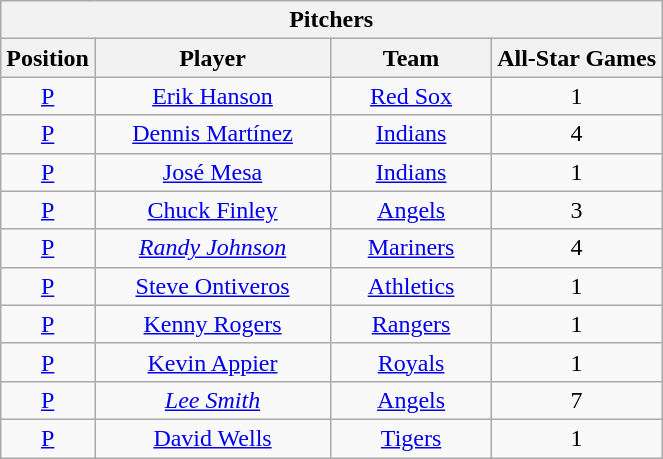<table class="wikitable" style="font-size: 100%; text-align:center;">
<tr>
<th colspan="4">Pitchers</th>
</tr>
<tr>
<th>Position</th>
<th width="150">Player</th>
<th width="100">Team</th>
<th>All-Star Games</th>
</tr>
<tr>
<td><a href='#'>P</a></td>
<td><a href='#'>Erik Hanson</a></td>
<td><a href='#'>Red Sox</a></td>
<td>1</td>
</tr>
<tr>
<td><a href='#'>P</a></td>
<td><a href='#'>Dennis Martínez</a></td>
<td><a href='#'>Indians</a></td>
<td>4</td>
</tr>
<tr>
<td><a href='#'>P</a></td>
<td><a href='#'>José Mesa</a></td>
<td><a href='#'>Indians</a></td>
<td>1</td>
</tr>
<tr>
<td><a href='#'>P</a></td>
<td><a href='#'>Chuck Finley</a></td>
<td><a href='#'>Angels</a></td>
<td>3</td>
</tr>
<tr>
<td><a href='#'>P</a></td>
<td><em><a href='#'>Randy Johnson</a></em></td>
<td><a href='#'>Mariners</a></td>
<td>4</td>
</tr>
<tr>
<td><a href='#'>P</a></td>
<td><a href='#'>Steve Ontiveros</a></td>
<td><a href='#'>Athletics</a></td>
<td>1</td>
</tr>
<tr>
<td><a href='#'>P</a></td>
<td><a href='#'>Kenny Rogers</a></td>
<td><a href='#'>Rangers</a></td>
<td>1</td>
</tr>
<tr>
<td><a href='#'>P</a></td>
<td><a href='#'>Kevin Appier</a></td>
<td><a href='#'>Royals</a></td>
<td>1</td>
</tr>
<tr>
<td><a href='#'>P</a></td>
<td><em><a href='#'>Lee Smith</a></em></td>
<td><a href='#'>Angels</a></td>
<td>7</td>
</tr>
<tr>
<td><a href='#'>P</a></td>
<td><a href='#'>David Wells</a></td>
<td><a href='#'>Tigers</a></td>
<td>1</td>
</tr>
</table>
